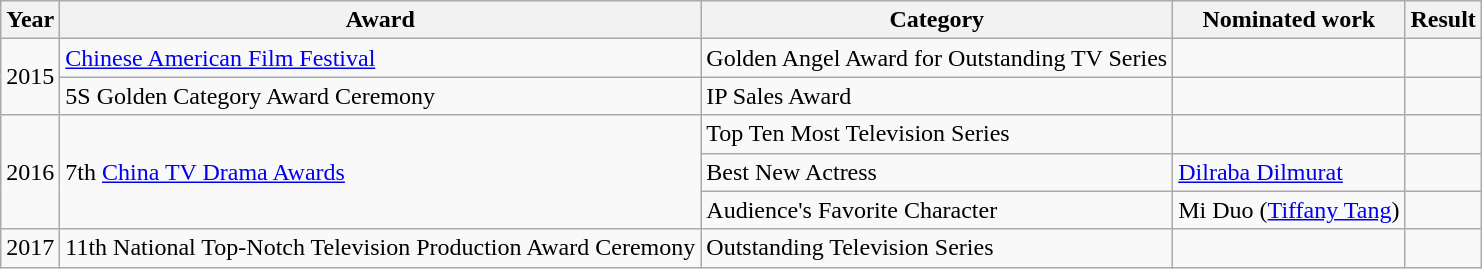<table class="wikitable">
<tr>
<th>Year</th>
<th>Award</th>
<th>Category</th>
<th>Nominated work</th>
<th>Result</th>
</tr>
<tr>
<td rowspan=2>2015</td>
<td><a href='#'>Chinese American Film Festival</a></td>
<td>Golden Angel Award for Outstanding TV Series</td>
<td></td>
<td></td>
</tr>
<tr>
<td>5S Golden Category Award Ceremony</td>
<td>IP Sales Award</td>
<td></td>
<td></td>
</tr>
<tr>
<td rowspan=3>2016</td>
<td rowspan=3>7th <a href='#'>China TV Drama Awards</a></td>
<td>Top Ten Most Television Series</td>
<td></td>
<td></td>
</tr>
<tr>
<td>Best New Actress</td>
<td><a href='#'>Dilraba Dilmurat</a></td>
<td></td>
</tr>
<tr>
<td>Audience's Favorite Character</td>
<td>Mi Duo (<a href='#'>Tiffany Tang</a>)</td>
<td></td>
</tr>
<tr>
<td>2017</td>
<td>11th National Top-Notch Television Production Award Ceremony</td>
<td>Outstanding Television Series</td>
<td></td>
<td></td>
</tr>
</table>
